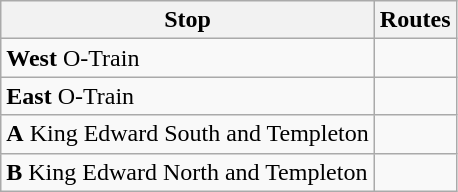<table class="wikitable">
<tr>
<th>Stop</th>
<th>Routes</th>
</tr>
<tr>
<td><strong>West</strong> O-Train</td>
<td></td>
</tr>
<tr>
<td><strong>East</strong> O-Train</td>
<td></td>
</tr>
<tr>
<td><strong>A</strong> King Edward South and Templeton</td>
<td>    </td>
</tr>
<tr>
<td><strong>B</strong> King Edward North and Templeton</td>
<td>    </td>
</tr>
</table>
